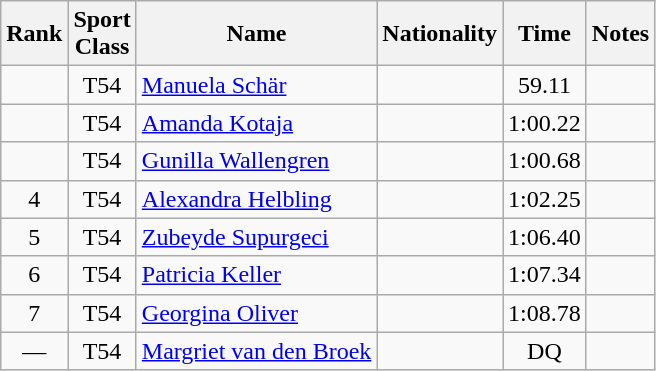<table class="wikitable sortable" style="text-align:center">
<tr>
<th>Rank</th>
<th>Sport<br>Class</th>
<th>Name</th>
<th>Nationality</th>
<th>Time</th>
<th>Notes</th>
</tr>
<tr>
<td></td>
<td>T54</td>
<td align=left><a href='#'>Manuela Schär</a></td>
<td align=left></td>
<td>59.11</td>
<td></td>
</tr>
<tr>
<td></td>
<td>T54</td>
<td align=left><a href='#'>Amanda Kotaja</a></td>
<td align=left></td>
<td>1:00.22</td>
<td></td>
</tr>
<tr>
<td></td>
<td>T54</td>
<td align=left><a href='#'>Gunilla Wallengren</a></td>
<td align=left></td>
<td>1:00.68</td>
<td></td>
</tr>
<tr>
<td>4</td>
<td>T54</td>
<td align=left><a href='#'>Alexandra Helbling</a></td>
<td align=left></td>
<td>1:02.25</td>
<td></td>
</tr>
<tr>
<td>5</td>
<td>T54</td>
<td align=left><a href='#'>Zubeyde Supurgeci</a></td>
<td align=left></td>
<td>1:06.40</td>
<td></td>
</tr>
<tr>
<td>6</td>
<td>T54</td>
<td align=left><a href='#'>Patricia Keller</a></td>
<td align=left></td>
<td>1:07.34</td>
<td></td>
</tr>
<tr>
<td>7</td>
<td>T54</td>
<td align=left><a href='#'>Georgina Oliver</a></td>
<td align=left></td>
<td>1:08.78</td>
<td></td>
</tr>
<tr>
<td>—</td>
<td>T54</td>
<td align=left><a href='#'>Margriet van den Broek</a></td>
<td align=left></td>
<td>DQ</td>
<td></td>
</tr>
</table>
